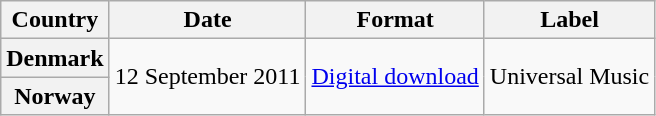<table class="wikitable plainrowheaders">
<tr>
<th scope="col">Country</th>
<th scope="col">Date</th>
<th scope="col">Format</th>
<th scope="col">Label</th>
</tr>
<tr>
<th scope="row">Denmark</th>
<td rowspan=2>12 September 2011</td>
<td rowspan=2><a href='#'>Digital download</a></td>
<td rowspan=2>Universal Music</td>
</tr>
<tr>
<th scope="row">Norway</th>
</tr>
</table>
